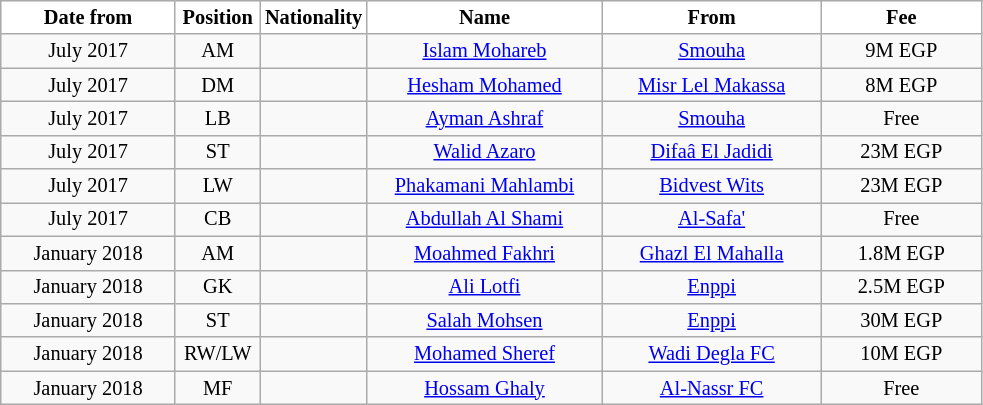<table class="wikitable"  style="text-align:center; font-size:85%; ">
<tr>
<th style="background:#FFFFFF; color:#000000; width:110px;">Date from</th>
<th style="background:#FFFFFF; color:#000000; width:50px;">Position</th>
<th style="background:#FFFFFF; color:#000000; width:50px;">Nationality</th>
<th style="background:#FFFFFF; color:#000000; width:150px;">Name</th>
<th style="background:#FFFFFF; color:#000000; width:140px;">From</th>
<th style="background:#FFFFFF; color:#000000; width:100px;">Fee</th>
</tr>
<tr>
<td>July 2017</td>
<td>AM</td>
<td></td>
<td><a href='#'>Islam Mohareb</a></td>
<td><a href='#'>Smouha</a></td>
<td>9M EGP</td>
</tr>
<tr>
<td>July 2017</td>
<td>DM</td>
<td></td>
<td><a href='#'>Hesham Mohamed</a></td>
<td><a href='#'>Misr Lel Makassa</a></td>
<td>8M EGP</td>
</tr>
<tr>
<td>July 2017</td>
<td>LB</td>
<td></td>
<td><a href='#'>Ayman Ashraf</a></td>
<td><a href='#'>Smouha</a></td>
<td>Free</td>
</tr>
<tr>
<td>July 2017</td>
<td>ST</td>
<td></td>
<td><a href='#'>Walid Azaro</a></td>
<td><a href='#'>Difaâ El Jadidi</a></td>
<td>23M EGP</td>
</tr>
<tr>
<td>July 2017</td>
<td>LW</td>
<td></td>
<td><a href='#'>Phakamani Mahlambi</a></td>
<td><a href='#'>Bidvest Wits</a></td>
<td>23M EGP</td>
</tr>
<tr>
<td>July 2017</td>
<td>CB</td>
<td></td>
<td><a href='#'>Abdullah Al Shami</a></td>
<td><a href='#'>Al-Safa'</a></td>
<td>Free</td>
</tr>
<tr>
<td>January 2018</td>
<td>AM</td>
<td></td>
<td><a href='#'>Moahmed Fakhri</a></td>
<td><a href='#'>Ghazl El Mahalla</a></td>
<td>1.8M EGP</td>
</tr>
<tr>
<td>January 2018</td>
<td>GK</td>
<td></td>
<td><a href='#'>Ali Lotfi</a></td>
<td><a href='#'>Enppi</a></td>
<td>2.5M EGP</td>
</tr>
<tr>
<td>January 2018</td>
<td>ST</td>
<td></td>
<td><a href='#'>Salah Mohsen</a></td>
<td><a href='#'>Enppi</a></td>
<td>30M EGP</td>
</tr>
<tr>
<td>January 2018</td>
<td>RW/LW</td>
<td></td>
<td><a href='#'>Mohamed Sheref</a></td>
<td><a href='#'>Wadi Degla FC</a></td>
<td>10M EGP</td>
</tr>
<tr>
<td>January 2018</td>
<td>MF</td>
<td></td>
<td><a href='#'>Hossam Ghaly</a></td>
<td><a href='#'>Al-Nassr FC</a></td>
<td>Free</td>
</tr>
</table>
